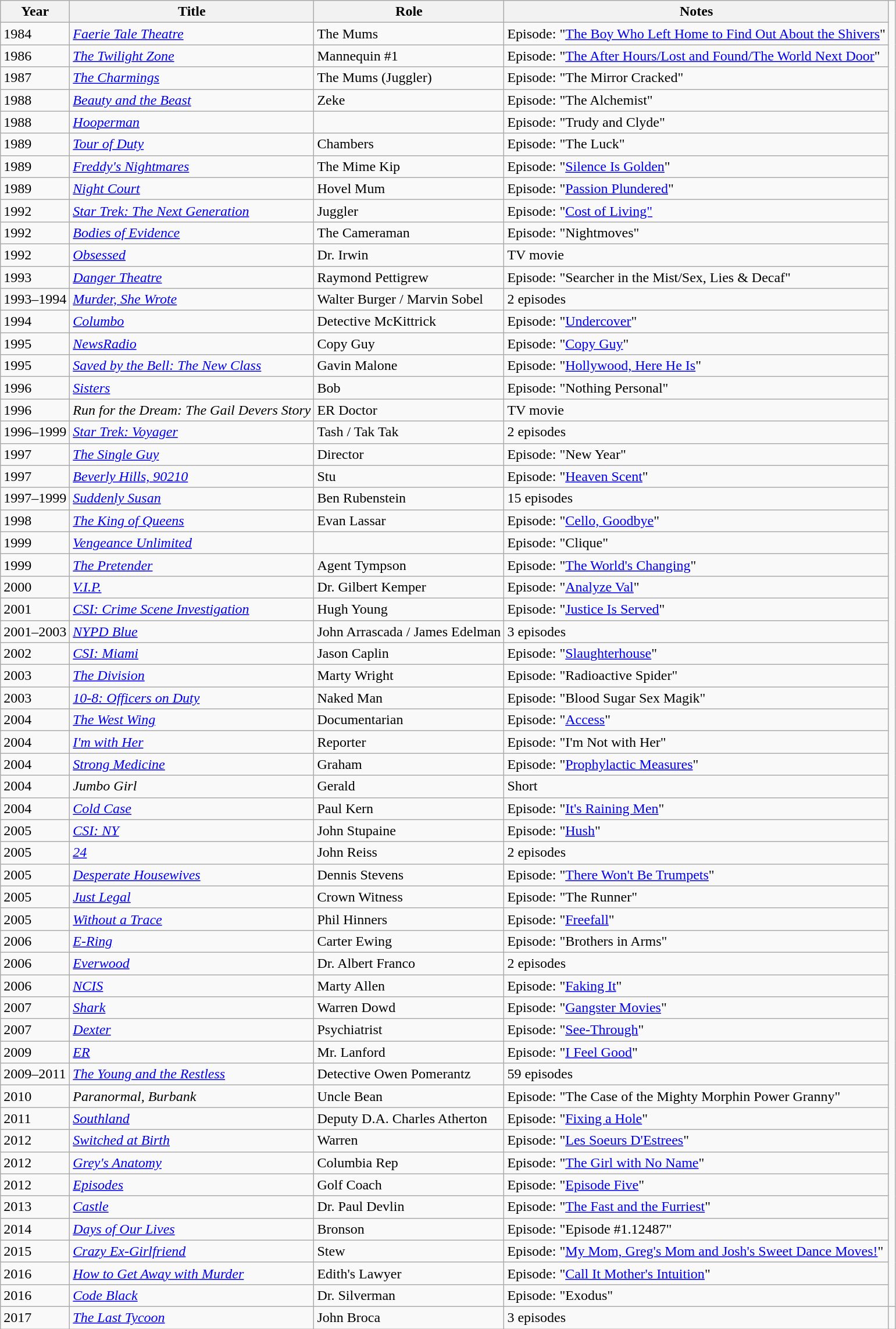<table class="wikitable">
<tr>
<th>Year</th>
<th>Title</th>
<th>Role</th>
<th>Notes</th>
</tr>
<tr>
<td>1984</td>
<td><em><a href='#'>Faerie Tale Theatre</a></em></td>
<td>The Mums</td>
<td>Episode: "<a href='#'>The Boy Who Left Home to Find Out About the Shivers</a>"</td>
</tr>
<tr>
<td>1986</td>
<td><a href='#'><em>The Twilight Zone</em></a></td>
<td>Mannequin #1</td>
<td>Episode: "<a href='#'>The After Hours/Lost and Found/The World Next Door</a>"</td>
</tr>
<tr>
<td>1987</td>
<td><em><a href='#'>The Charmings</a></em></td>
<td>The Mums (Juggler)</td>
<td>Episode: "The Mirror Cracked"</td>
</tr>
<tr>
<td>1988</td>
<td><a href='#'><em>Beauty and the Beast</em></a></td>
<td>Zeke</td>
<td>Episode: "The Alchemist"</td>
</tr>
<tr>
<td>1988</td>
<td><em><a href='#'>Hooperman</a></em></td>
<td></td>
<td>Episode: "Trudy and Clyde"</td>
</tr>
<tr>
<td>1989</td>
<td><a href='#'><em>Tour of Duty</em></a></td>
<td>Chambers</td>
<td>Episode: "The Luck"</td>
</tr>
<tr>
<td>1989</td>
<td><em><a href='#'>Freddy's Nightmares</a></em></td>
<td>The Mime Kip</td>
<td>Episode: "<a href='#'>Silence Is Golden</a>"</td>
</tr>
<tr>
<td>1989</td>
<td><em><a href='#'>Night Court</a></em></td>
<td>Hovel Mum</td>
<td>Episode: "<a href='#'>Passion Plundered</a>"</td>
</tr>
<tr>
<td>1992</td>
<td><em><a href='#'>Star Trek: The Next Generation</a></em></td>
<td>Juggler</td>
<td>Episode: "<a href='#'>Cost of Living"</a></td>
</tr>
<tr>
<td>1992</td>
<td><a href='#'><em>Bodies of Evidence</em></a></td>
<td>The Cameraman</td>
<td>Episode: "Nightmoves"</td>
</tr>
<tr>
<td>1992</td>
<td><a href='#'><em>Obsessed</em></a></td>
<td>Dr. Irwin</td>
<td>TV movie</td>
</tr>
<tr>
<td>1993</td>
<td><em><a href='#'>Danger Theatre</a></em></td>
<td>Raymond Pettigrew</td>
<td>Episode: "Searcher in the Mist/Sex, Lies & Decaf"</td>
</tr>
<tr>
<td>1993–1994</td>
<td><em><a href='#'>Murder, She Wrote</a></em></td>
<td>Walter Burger / Marvin Sobel</td>
<td>2 episodes</td>
</tr>
<tr>
<td>1994</td>
<td><em><a href='#'>Columbo</a></em></td>
<td>Detective McKittrick</td>
<td>Episode: "<a href='#'>Undercover</a>"</td>
</tr>
<tr>
<td>1995</td>
<td><em><a href='#'>NewsRadio</a></em></td>
<td>Copy Guy</td>
<td>Episode: "<a href='#'>Copy Guy</a>"</td>
</tr>
<tr>
<td>1995</td>
<td><em><a href='#'>Saved by the Bell: The New Class</a></em></td>
<td>Gavin Malone</td>
<td>Episode: "<a href='#'>Hollywood, Here He Is</a>"</td>
</tr>
<tr>
<td>1996</td>
<td><a href='#'><em>Sisters</em></a></td>
<td>Bob</td>
<td>Episode: "Nothing Personal"</td>
</tr>
<tr>
<td>1996</td>
<td><em>Run for the Dream: The Gail Devers Story</em></td>
<td>ER Doctor</td>
<td>TV movie</td>
</tr>
<tr>
<td>1996–1999</td>
<td><em><a href='#'>Star Trek: Voyager</a></em></td>
<td>Tash / Tak Tak</td>
<td>2 episodes</td>
</tr>
<tr>
<td>1997</td>
<td><em><a href='#'>The Single Guy</a></em></td>
<td>Director</td>
<td>Episode: "New Year"</td>
</tr>
<tr>
<td>1997</td>
<td><em><a href='#'>Beverly Hills, 90210</a></em></td>
<td>Stu</td>
<td>Episode: "<a href='#'>Heaven Scent</a>"</td>
</tr>
<tr>
<td>1997–1999</td>
<td><em><a href='#'>Suddenly Susan</a></em></td>
<td>Ben Rubenstein</td>
<td>15 episodes</td>
</tr>
<tr>
<td>1998</td>
<td><em><a href='#'>The King of Queens</a></em></td>
<td>Evan Lassar</td>
<td>Episode: "<a href='#'>Cello, Goodbye</a>"</td>
</tr>
<tr>
<td>1999</td>
<td><em><a href='#'>Vengeance Unlimited</a></em></td>
<td></td>
<td>Episode: "Clique"</td>
</tr>
<tr>
<td>1999</td>
<td><a href='#'><em>The Pretender</em></a></td>
<td>Agent Tympson</td>
<td>Episode: "<a href='#'>The World's Changing</a>"</td>
</tr>
<tr>
<td>2000</td>
<td><a href='#'><em>V.I.P.</em></a></td>
<td>Dr. Gilbert Kemper</td>
<td>Episode: "<a href='#'>Analyze Val</a>"</td>
</tr>
<tr>
<td>2001</td>
<td><em><a href='#'>CSI: Crime Scene Investigation</a></em></td>
<td>Hugh Young</td>
<td>Episode: "<a href='#'>Justice Is Served</a>"</td>
</tr>
<tr>
<td>2001–2003</td>
<td><em><a href='#'>NYPD Blue</a></em></td>
<td>John Arrascada / James Edelman</td>
<td>3 episodes</td>
</tr>
<tr>
<td>2002</td>
<td><em><a href='#'>CSI: Miami</a></em></td>
<td>Jason Caplin</td>
<td>Episode: "<a href='#'>Slaughterhouse</a>"</td>
</tr>
<tr>
<td>2003</td>
<td><em><a href='#'>The Division</a></em></td>
<td>Marty Wright</td>
<td>Episode: "Radioactive Spider"</td>
</tr>
<tr>
<td>2003</td>
<td><em><a href='#'>10-8: Officers on Duty</a></em></td>
<td>Naked Man</td>
<td>Episode: "Blood Sugar Sex Magik"</td>
</tr>
<tr>
<td>2004</td>
<td><em><a href='#'>The West Wing</a></em></td>
<td>Documentarian</td>
<td>Episode: "<a href='#'>Access</a>"</td>
</tr>
<tr>
<td>2004</td>
<td><em><a href='#'>I'm with Her</a></em></td>
<td>Reporter</td>
<td>Episode: "I'm Not with Her"</td>
</tr>
<tr>
<td>2004</td>
<td><em><a href='#'>Strong Medicine</a></em></td>
<td>Graham</td>
<td>Episode: "<a href='#'>Prophylactic Measures</a>"</td>
</tr>
<tr>
<td>2004</td>
<td><em>Jumbo Girl</em></td>
<td>Gerald</td>
<td>Short</td>
</tr>
<tr>
<td>2004</td>
<td><em><a href='#'>Cold Case</a></em></td>
<td>Paul Kern</td>
<td>Episode: "<a href='#'>It's Raining Men</a>"</td>
</tr>
<tr>
<td>2005</td>
<td><em><a href='#'>CSI: NY</a></em></td>
<td>John Stupaine</td>
<td>Episode: "<a href='#'>Hush</a>"</td>
</tr>
<tr>
<td>2005</td>
<td><a href='#'><em>24</em></a></td>
<td>John Reiss</td>
<td>2 episodes</td>
</tr>
<tr>
<td>2005</td>
<td><em><a href='#'>Desperate Housewives</a></em></td>
<td>Dennis Stevens</td>
<td>Episode: "<a href='#'>There Won't Be Trumpets</a>"</td>
</tr>
<tr>
<td>2005</td>
<td><em><a href='#'>Just Legal</a></em></td>
<td>Crown Witness</td>
<td>Episode: "The Runner"</td>
</tr>
<tr>
<td>2005</td>
<td><em><a href='#'>Without a Trace</a></em></td>
<td>Phil Hinners</td>
<td>Episode: "<a href='#'>Freefall</a>"</td>
</tr>
<tr>
<td>2006</td>
<td><em><a href='#'>E-Ring</a></em></td>
<td>Carter Ewing</td>
<td>Episode: "Brothers in Arms"</td>
</tr>
<tr>
<td>2006</td>
<td><em><a href='#'>Everwood</a></em></td>
<td>Dr. Albert Franco</td>
<td>2 episodes</td>
</tr>
<tr>
<td>2006</td>
<td><a href='#'><em>NCIS</em></a></td>
<td>Marty Allen</td>
<td>Episode: "<a href='#'>Faking It</a>"</td>
</tr>
<tr>
<td>2007</td>
<td><a href='#'><em>Shark</em></a></td>
<td>Warren Dowd</td>
<td>Episode: "<a href='#'>Gangster Movies</a>"</td>
</tr>
<tr>
<td>2007</td>
<td><a href='#'><em>Dexter</em></a></td>
<td>Psychiatrist</td>
<td>Episode: "<a href='#'>See-Through</a>"</td>
</tr>
<tr>
<td>2009</td>
<td><a href='#'><em>ER</em></a></td>
<td>Mr. Lanford</td>
<td>Episode: "<a href='#'>I Feel Good</a>"</td>
</tr>
<tr>
<td>2009–2011</td>
<td><em><a href='#'>The Young and the Restless</a></em></td>
<td>Detective Owen Pomerantz</td>
<td>59 episodes</td>
</tr>
<tr>
<td>2010</td>
<td><em>Paranormal, Burbank</em></td>
<td>Uncle Bean</td>
<td>Episode: "The Case of the Mighty Morphin Power Granny"</td>
</tr>
<tr>
<td>2011</td>
<td><a href='#'><em>Southland</em></a></td>
<td>Deputy D.A. Charles Atherton</td>
<td>Episode: "<a href='#'>Fixing a Hole</a>"</td>
</tr>
<tr>
<td>2012</td>
<td><a href='#'><em>Switched at Birth</em></a></td>
<td>Warren</td>
<td>Episode: "<a href='#'>Les Soeurs D'Estrees</a>"</td>
</tr>
<tr>
<td>2012</td>
<td><em><a href='#'>Grey's Anatomy</a></em></td>
<td>Columbia Rep</td>
<td>Episode: "<a href='#'>The Girl with No Name</a>"</td>
</tr>
<tr>
<td>2012</td>
<td><a href='#'><em>Episodes</em></a></td>
<td>Golf Coach</td>
<td>Episode: "<a href='#'>Episode Five</a>"</td>
</tr>
<tr>
<td>2013</td>
<td><a href='#'><em>Castle</em></a></td>
<td>Dr. Paul Devlin</td>
<td>Episode: "<a href='#'>The Fast and the Furriest</a>"</td>
</tr>
<tr>
<td>2014</td>
<td><em><a href='#'>Days of Our Lives</a></em></td>
<td>Bronson</td>
<td>Episode: "Episode #1.12487"</td>
</tr>
<tr>
<td>2015</td>
<td><a href='#'><em>Crazy Ex-Girlfriend</em></a></td>
<td>Stew</td>
<td>Episode: "<a href='#'>My Mom, Greg's Mom and Josh's Sweet Dance Moves!</a>"</td>
</tr>
<tr>
<td>2016</td>
<td><em><a href='#'>How to Get Away with Murder</a></em></td>
<td>Edith's Lawyer</td>
<td>Episode: "<a href='#'>Call It Mother's Intuition</a>"</td>
</tr>
<tr>
<td>2016</td>
<td><em><a href='#'>Code Black</a></em></td>
<td>Dr. Silverman</td>
<td>Episode: "Exodus"</td>
</tr>
<tr>
<td>2017</td>
<td><em><a href='#'>The Last Tycoon</a></em></td>
<td>John Broca</td>
<td>3 episodes</td>
<td></td>
</tr>
</table>
